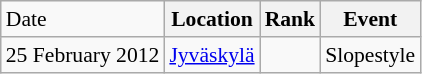<table class="wikitable sortable" style="font-size:90%" style="text-align:center">
<tr>
<td>Date</td>
<th>Location</th>
<th>Rank</th>
<th>Event</th>
</tr>
<tr>
<td>25 February 2012</td>
<td><a href='#'>Jyväskylä</a></td>
<td></td>
<td>Slopestyle</td>
</tr>
</table>
